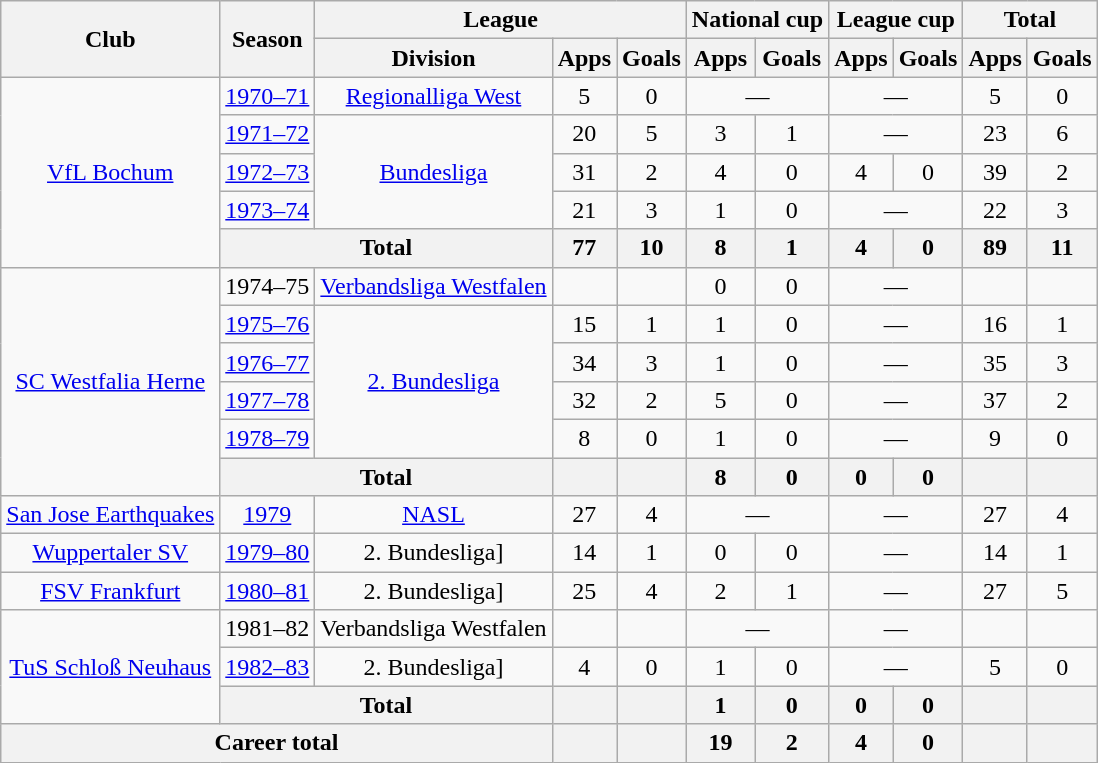<table class="wikitable" style="text-align:center">
<tr>
<th rowspan="2">Club</th>
<th rowspan="2">Season</th>
<th colspan="3">League</th>
<th colspan="2">National cup</th>
<th colspan="2">League cup</th>
<th colspan="2">Total</th>
</tr>
<tr>
<th>Division</th>
<th>Apps</th>
<th>Goals</th>
<th>Apps</th>
<th>Goals</th>
<th>Apps</th>
<th>Goals</th>
<th>Apps</th>
<th>Goals</th>
</tr>
<tr>
<td rowspan="5"><a href='#'>VfL Bochum</a></td>
<td><a href='#'>1970–71</a></td>
<td><a href='#'>Regionalliga West</a></td>
<td>5</td>
<td>0</td>
<td colspan="2">—</td>
<td colspan="2">—</td>
<td>5</td>
<td>0</td>
</tr>
<tr>
<td><a href='#'>1971–72</a></td>
<td rowspan="3"><a href='#'>Bundesliga</a></td>
<td>20</td>
<td>5</td>
<td>3</td>
<td>1</td>
<td colspan="2">—</td>
<td>23</td>
<td>6</td>
</tr>
<tr>
<td><a href='#'>1972–73</a></td>
<td>31</td>
<td>2</td>
<td>4</td>
<td>0</td>
<td>4</td>
<td>0</td>
<td>39</td>
<td>2</td>
</tr>
<tr>
<td><a href='#'>1973–74</a></td>
<td>21</td>
<td>3</td>
<td>1</td>
<td>0</td>
<td colspan="2">—</td>
<td>22</td>
<td>3</td>
</tr>
<tr>
<th colspan="2">Total</th>
<th>77</th>
<th>10</th>
<th>8</th>
<th>1</th>
<th>4</th>
<th>0</th>
<th>89</th>
<th>11</th>
</tr>
<tr>
<td rowspan="6"><a href='#'>SC Westfalia Herne</a></td>
<td>1974–75</td>
<td><a href='#'>Verbandsliga Westfalen</a></td>
<td></td>
<td></td>
<td>0</td>
<td>0</td>
<td colspan="2">—</td>
<td></td>
<td></td>
</tr>
<tr>
<td><a href='#'>1975–76</a></td>
<td rowspan="4"><a href='#'>2. Bundesliga</a></td>
<td>15</td>
<td>1</td>
<td>1</td>
<td>0</td>
<td colspan="2">—</td>
<td>16</td>
<td>1</td>
</tr>
<tr>
<td><a href='#'>1976–77</a></td>
<td>34</td>
<td>3</td>
<td>1</td>
<td>0</td>
<td colspan="2">—</td>
<td>35</td>
<td>3</td>
</tr>
<tr>
<td><a href='#'>1977–78</a></td>
<td>32</td>
<td>2</td>
<td>5</td>
<td>0</td>
<td colspan="2">—</td>
<td>37</td>
<td>2</td>
</tr>
<tr>
<td><a href='#'>1978–79</a></td>
<td>8</td>
<td>0</td>
<td>1</td>
<td>0</td>
<td colspan="2">—</td>
<td>9</td>
<td>0</td>
</tr>
<tr>
<th colspan="2">Total</th>
<th></th>
<th></th>
<th>8</th>
<th>0</th>
<th>0</th>
<th>0</th>
<th></th>
<th></th>
</tr>
<tr>
<td><a href='#'>San Jose Earthquakes</a></td>
<td><a href='#'>1979</a></td>
<td><a href='#'>NASL</a></td>
<td>27</td>
<td>4</td>
<td colspan="2">—</td>
<td colspan="2">—</td>
<td>27</td>
<td>4</td>
</tr>
<tr>
<td><a href='#'>Wuppertaler SV</a></td>
<td><a href='#'>1979–80</a></td>
<td>2. Bundesliga]</td>
<td>14</td>
<td>1</td>
<td>0</td>
<td>0</td>
<td colspan="2">—</td>
<td>14</td>
<td>1</td>
</tr>
<tr>
<td><a href='#'>FSV Frankfurt</a></td>
<td><a href='#'>1980–81</a></td>
<td>2. Bundesliga]</td>
<td>25</td>
<td>4</td>
<td>2</td>
<td>1</td>
<td colspan="2">—</td>
<td>27</td>
<td>5</td>
</tr>
<tr>
<td rowspan="3"><a href='#'>TuS Schloß Neuhaus</a></td>
<td>1981–82</td>
<td>Verbandsliga Westfalen</td>
<td></td>
<td></td>
<td colspan="2">—</td>
<td colspan="2">—</td>
<td></td>
<td></td>
</tr>
<tr>
<td><a href='#'>1982–83</a></td>
<td>2. Bundesliga]</td>
<td>4</td>
<td>0</td>
<td>1</td>
<td>0</td>
<td colspan="2">—</td>
<td>5</td>
<td>0</td>
</tr>
<tr>
<th colspan="2">Total</th>
<th></th>
<th></th>
<th>1</th>
<th>0</th>
<th>0</th>
<th>0</th>
<th></th>
<th></th>
</tr>
<tr>
<th colspan="3">Career total</th>
<th></th>
<th></th>
<th>19</th>
<th>2</th>
<th>4</th>
<th>0</th>
<th></th>
<th></th>
</tr>
</table>
